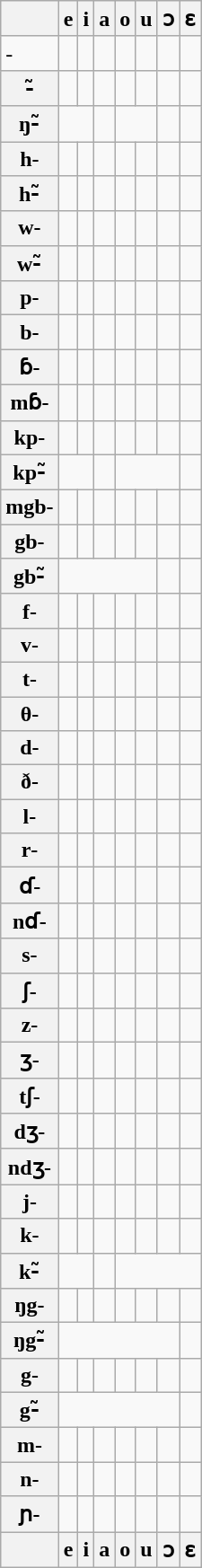<table class="wikitable letters-table letters-blue">
<tr>
<th> </th>
<th>e</th>
<th>i</th>
<th>a</th>
<th>o</th>
<th>u</th>
<th>ɔ</th>
<th>ɛ</th>
</tr>
<tr>
<td>‑</td>
<td></td>
<td></td>
<td></td>
<td></td>
<td></td>
<td></td>
<td></td>
</tr>
<tr>
<th>‑̃</th>
<td></td>
<td></td>
<td></td>
<td></td>
<td></td>
<td></td>
<td></td>
</tr>
<tr>
<th>ŋ‑̃</th>
<td colspan="2"></td>
<td></td>
<td colspan="2"></td>
<td></td>
<td></td>
</tr>
<tr>
<th>h‑</th>
<td></td>
<td></td>
<td></td>
<td></td>
<td></td>
<td></td>
<td></td>
</tr>
<tr>
<th>h‑̃</th>
<td></td>
<td></td>
<td></td>
<td></td>
<td></td>
<td></td>
<td></td>
</tr>
<tr>
<th>w‑</th>
<td></td>
<td></td>
<td></td>
<td></td>
<td></td>
<td></td>
<td></td>
</tr>
<tr>
<th>w‑̃</th>
<td></td>
<td></td>
<td></td>
<td></td>
<td></td>
<td></td>
<td></td>
</tr>
<tr>
<th>p‑</th>
<td></td>
<td></td>
<td></td>
<td></td>
<td></td>
<td></td>
<td></td>
</tr>
<tr>
<th>b‑</th>
<td></td>
<td></td>
<td></td>
<td></td>
<td></td>
<td></td>
<td></td>
</tr>
<tr>
<th>ɓ‑</th>
<td></td>
<td></td>
<td></td>
<td></td>
<td></td>
<td></td>
<td></td>
</tr>
<tr>
<th>mɓ‑</th>
<td></td>
<td></td>
<td></td>
<td></td>
<td></td>
<td></td>
<td></td>
</tr>
<tr>
<th>kp‑</th>
<td></td>
<td></td>
<td></td>
<td></td>
<td></td>
<td></td>
<td></td>
</tr>
<tr>
<th>kp‑̃</th>
<td colspan="2"></td>
<td></td>
<td colspan="3" {!}></td>
<td></td>
</tr>
<tr>
<th>mgb‑</th>
<td></td>
<td></td>
<td></td>
<td></td>
<td></td>
<td></td>
<td></td>
</tr>
<tr>
<th>gb‑</th>
<td></td>
<td></td>
<td></td>
<td></td>
<td></td>
<td></td>
<td></td>
</tr>
<tr>
<th>gb‑̃</th>
<td colspan="5"></td>
<td></td>
<td></td>
</tr>
<tr>
<th>f‑</th>
<td></td>
<td></td>
<td></td>
<td></td>
<td></td>
<td></td>
<td></td>
</tr>
<tr>
<th>v‑</th>
<td></td>
<td></td>
<td></td>
<td></td>
<td></td>
<td></td>
<td></td>
</tr>
<tr>
<th>t‑</th>
<td></td>
<td></td>
<td></td>
<td></td>
<td></td>
<td></td>
<td></td>
</tr>
<tr>
<th>θ‑</th>
<td></td>
<td></td>
<td></td>
<td></td>
<td></td>
<td></td>
<td></td>
</tr>
<tr>
<th>d‑</th>
<td></td>
<td></td>
<td></td>
<td></td>
<td></td>
<td></td>
<td></td>
</tr>
<tr>
<th>ð‑</th>
<td></td>
<td></td>
<td></td>
<td></td>
<td></td>
<td></td>
<td></td>
</tr>
<tr>
<th>l‑</th>
<td></td>
<td></td>
<td></td>
<td></td>
<td></td>
<td></td>
<td></td>
</tr>
<tr>
<th>r‑</th>
<td></td>
<td></td>
<td></td>
<td></td>
<td></td>
<td></td>
<td></td>
</tr>
<tr>
<th>ɗ‑</th>
<td></td>
<td></td>
<td></td>
<td></td>
<td></td>
<td></td>
<td></td>
</tr>
<tr>
<th>nɗ‑</th>
<td></td>
<td></td>
<td></td>
<td></td>
<td></td>
<td></td>
<td></td>
</tr>
<tr>
<th>s‑</th>
<td></td>
<td></td>
<td></td>
<td></td>
<td></td>
<td></td>
<td></td>
</tr>
<tr>
<th>ʃ‑</th>
<td></td>
<td></td>
<td></td>
<td></td>
<td></td>
<td></td>
<td></td>
</tr>
<tr>
<th>z‑</th>
<td></td>
<td></td>
<td></td>
<td></td>
<td></td>
<td></td>
<td></td>
</tr>
<tr>
<th>ʒ‑</th>
<td></td>
<td></td>
<td></td>
<td></td>
<td></td>
<td></td>
<td></td>
</tr>
<tr>
<th>tʃ‑</th>
<td></td>
<td></td>
<td></td>
<td></td>
<td></td>
<td></td>
<td></td>
</tr>
<tr>
<th>dʒ‑</th>
<td></td>
<td></td>
<td></td>
<td></td>
<td></td>
<td></td>
<td></td>
</tr>
<tr>
<th>ndʒ‑</th>
<td></td>
<td></td>
<td></td>
<td></td>
<td></td>
<td></td>
<td></td>
</tr>
<tr>
<th>j‑</th>
<td></td>
<td></td>
<td></td>
<td></td>
<td></td>
<td></td>
<td></td>
</tr>
<tr>
<th>k‑</th>
<td></td>
<td></td>
<td></td>
<td></td>
<td></td>
<td></td>
<td></td>
</tr>
<tr>
<th>k‑̃</th>
<td colspan="2"></td>
<td></td>
<td colspan="4"></td>
</tr>
<tr>
<th>ŋg‑</th>
<td></td>
<td></td>
<td></td>
<td></td>
<td></td>
<td></td>
<td></td>
</tr>
<tr>
<th>ŋg‑̃</th>
<td colspan="6"></td>
<td></td>
</tr>
<tr>
<th>g‑</th>
<td></td>
<td></td>
<td></td>
<td></td>
<td></td>
<td></td>
<td></td>
</tr>
<tr>
<th>g‑̃</th>
<td colspan="6"> </td>
<td></td>
</tr>
<tr>
<th>m‑</th>
<td></td>
<td></td>
<td></td>
<td></td>
<td></td>
<td></td>
<td></td>
</tr>
<tr>
<th>n‑</th>
<td></td>
<td></td>
<td></td>
<td></td>
<td></td>
<td></td>
<td></td>
</tr>
<tr>
<th>ɲ‑</th>
<td></td>
<td></td>
<td></td>
<td></td>
<td></td>
<td></td>
<td></td>
</tr>
<tr>
<th> </th>
<th>e</th>
<th>i</th>
<th>a</th>
<th>o</th>
<th>u</th>
<th>ɔ</th>
<th>ɛ</th>
</tr>
</table>
